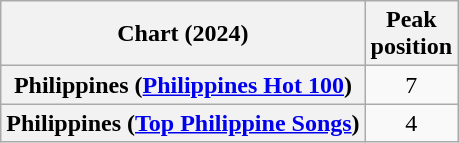<table class="wikitable plainrowheaders" style="text-align:center">
<tr>
<th scope="col">Chart (2024)</th>
<th scope="col">Peak<br>position</th>
</tr>
<tr>
<th scope="row">Philippines (<a href='#'>Philippines Hot 100</a>)</th>
<td>7</td>
</tr>
<tr>
<th scope="row">Philippines (<a href='#'>Top Philippine Songs</a>)</th>
<td>4</td>
</tr>
</table>
